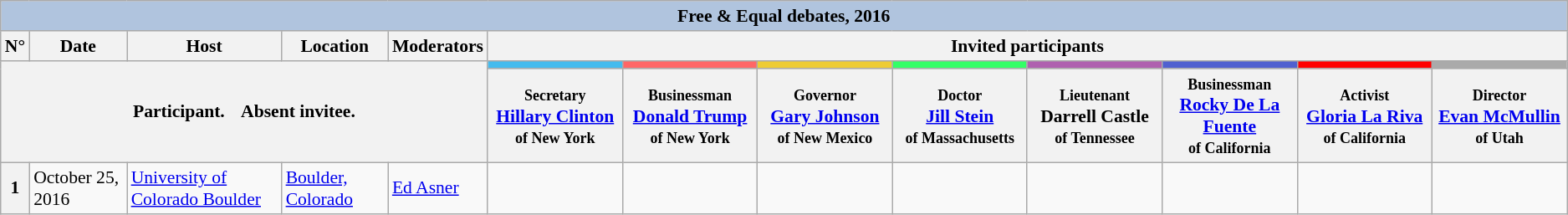<table class="wikitable" style="font-size:90%">
<tr>
<th style="background:#B0C4DE" colspan="13">Free & Equal debates, 2016</th>
</tr>
<tr>
<th>N°</th>
<th>Date</th>
<th>Host</th>
<th>Location</th>
<th>Moderators</th>
<th scope="col" colspan="8">Invited participants</th>
</tr>
<tr>
<th colspan="5" rowspan="2"> Participant.     Absent invitee.</th>
<th scope="col" style="width:7em; background:#44BBEE;"><a href='#'></a></th>
<th scope="col" style="width:7em; background:#FF6666;"><a href='#'></a></th>
<th scope="col" style="width:7em; background:#EECC33;"><a href='#'></a></th>
<th scope="col" style="width:7em; background:#33FF66;"><a href='#'></a></th>
<th scope="col" style="width:7em; background:#AF60AF;"><a href='#'></a></th>
<th scope="col" style="width:7em; background:#5060D0;"><a href='#'></a></th>
<th scope="col" style="width:7em; background:#FF0000;"><a href='#'></a></th>
<th scope="col" style="width:7em; background:#AAAAAA;"><em><a href='#'></a></em></th>
</tr>
<tr>
<th><small>Secretary</small><br><a href='#'>Hillary Clinton</a><br><small>of New York</small></th>
<th><small>Businessman</small><br><a href='#'>Donald Trump</a><br><small>of New York</small></th>
<th><small>Governor</small><br><a href='#'>Gary Johnson</a><br><small>of New Mexico</small></th>
<th><small>Doctor</small><br><a href='#'>Jill Stein</a><br><small>of Massachusetts</small></th>
<th><small>Lieutenant</small><br>Darrell Castle<br><small>of Tennessee</small></th>
<th><small>Businessman</small><br><a href='#'>Rocky De La Fuente</a><br><small>of California</small></th>
<th><small>Activist</small><br><a href='#'>Gloria La Riva</a><br><small>of California</small></th>
<th><small>Director</small><br><a href='#'>Evan McMullin</a><br><small>of Utah</small></th>
</tr>
<tr>
<th><strong>1</strong></th>
<td>October 25, 2016</td>
<td><a href='#'>University of Colorado Boulder</a></td>
<td><a href='#'>Boulder, Colorado</a></td>
<td><a href='#'>Ed Asner</a></td>
<td></td>
<td></td>
<td></td>
<td></td>
<td></td>
<td></td>
<td></td>
<td></td>
</tr>
</table>
